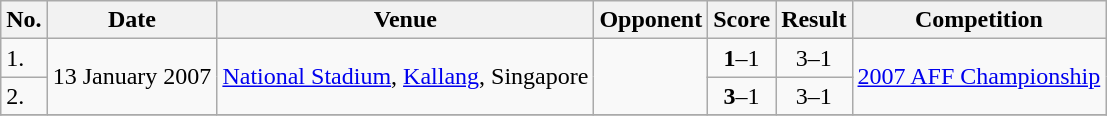<table class="wikitable">
<tr>
<th>No.</th>
<th>Date</th>
<th>Venue</th>
<th>Opponent</th>
<th>Score</th>
<th>Result</th>
<th>Competition</th>
</tr>
<tr>
<td>1.</td>
<td rowspan=2>13 January 2007</td>
<td rowspan=2><a href='#'>National Stadium</a>, <a href='#'>Kallang</a>, Singapore</td>
<td rowspan=2></td>
<td align=center><strong>1</strong>–1</td>
<td align=center>3–1</td>
<td rowspan=2><a href='#'>2007 AFF Championship</a></td>
</tr>
<tr>
<td>2.</td>
<td align=center><strong>3</strong>–1</td>
<td align=center>3–1</td>
</tr>
<tr>
</tr>
</table>
